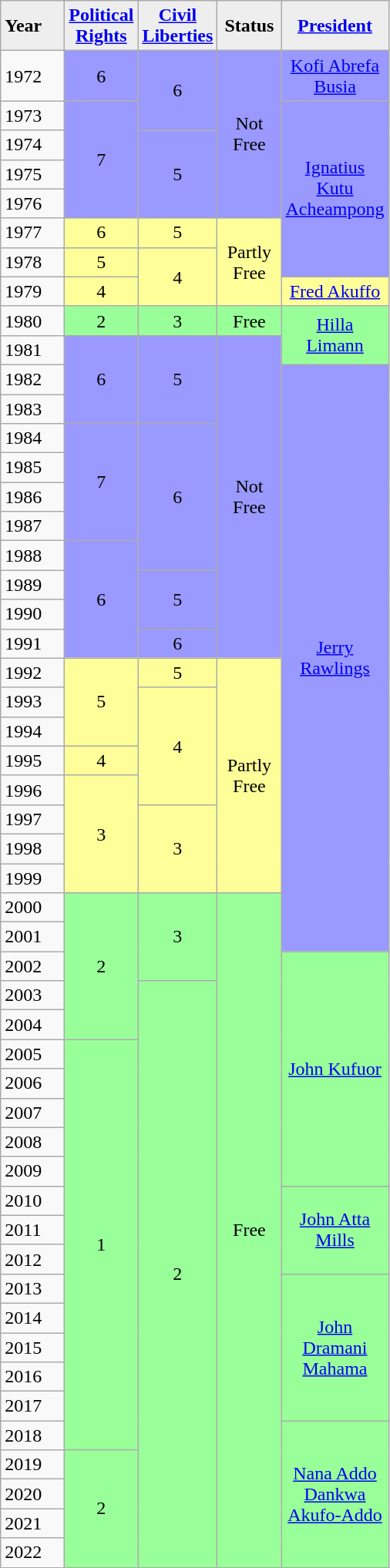<table class="wikitable sortable" style="border-collapse:collapse;">
<tr style="background:#eee; font-weight:bold; text-align:center;">
<td style="width:3em; text-align:left;">Year</td>
<td style="width:3em;"><a href='#'>Political Rights</a></td>
<td style="width:3em;"><a href='#'>Civil Liberties</a></td>
<td style="width:3em;">Status</td>
<td style="width:3em;"><a href='#'>President</a></td>
</tr>
<tr align=center>
<td align=left>1972</td>
<td style="background:#99f;">6</td>
<td rowspan="2" style="background:#99f;">6</td>
<td rowspan="5" style="background:#99f;">Not Free</td>
<td style="background:#99f;"><a href='#'>Kofi Abrefa Busia</a></td>
</tr>
<tr align=center>
<td align=left>1973</td>
<td rowspan="4" style="background:#99f;">7</td>
<td rowspan="6" style="background:#99f;"><a href='#'>Ignatius Kutu Acheampong</a></td>
</tr>
<tr align=center>
<td align=left>1974</td>
<td rowspan="3" style="background:#99f;">5</td>
</tr>
<tr align=center>
<td align=left>1975</td>
</tr>
<tr align=center>
<td align=left>1976</td>
</tr>
<tr align=center>
<td align=left>1977</td>
<td style="background:#ff9;">6</td>
<td style="background:#ff9;">5</td>
<td rowspan="3" style="background:#ff9;">Partly Free</td>
</tr>
<tr align=center>
<td align=left>1978</td>
<td style="background:#ff9;">5</td>
<td rowspan="2" style="background:#ff9;">4</td>
</tr>
<tr align=center>
<td align=left>1979</td>
<td style="background:#ff9;">4</td>
<td style="background:#ff9;"><a href='#'>Fred Akuffo</a></td>
</tr>
<tr align=center>
<td align=left>1980</td>
<td style="background:#9f9;">2</td>
<td style="background:#9f9;">3</td>
<td style="background:#9f9;">Free</td>
<td rowspan="2" style="background:#9f9;"><a href='#'>Hilla Limann</a></td>
</tr>
<tr align=center>
<td align=left>1981</td>
<td rowspan="3" style="background:#99f;">6</td>
<td rowspan="3" style="background:#99f;">5</td>
<td rowspan="11" style="background:#99f;">Not Free</td>
</tr>
<tr align=center>
<td align=left>1982</td>
<td rowspan="20" style="background:#99f;"><a href='#'>Jerry Rawlings</a></td>
</tr>
<tr align=center>
<td align=left>1983</td>
</tr>
<tr align=center>
<td align=left>1984</td>
<td rowspan="4" style="background:#99f;">7</td>
<td rowspan="5" style="background:#99f;">6</td>
</tr>
<tr align=center>
<td align=left>1985</td>
</tr>
<tr align=center>
<td align=left>1986</td>
</tr>
<tr align=center>
<td align=left>1987</td>
</tr>
<tr align=center>
<td align=left>1988</td>
<td rowspan="4" style="background:#99f;">6</td>
</tr>
<tr align=center>
<td align=left>1989</td>
<td rowspan="2" style="background:#99f;">5</td>
</tr>
<tr align=center>
<td align=left>1990</td>
</tr>
<tr align=center>
<td align=left>1991</td>
<td style="background:#99f;">6</td>
</tr>
<tr align=center>
<td align=left>1992</td>
<td rowspan="3" style="background:#ff9;">5</td>
<td style="background:#ff9;">5</td>
<td rowspan="8" style="background:#ff9;">Partly Free</td>
</tr>
<tr align=center>
<td align=left>1993</td>
<td rowspan="4" style="background:#ff9;">4</td>
</tr>
<tr align=center>
<td align=left>1994</td>
</tr>
<tr align=center>
<td align=left>1995</td>
<td style="background:#ff9;">4</td>
</tr>
<tr align=center>
<td align=left>1996</td>
<td rowspan="4" style="background:#ff9;">3</td>
</tr>
<tr align=center>
<td align=left>1997</td>
<td rowspan="3" style="background:#ff9;">3</td>
</tr>
<tr align=center>
<td align=left>1998</td>
</tr>
<tr align=center>
<td align=left>1999</td>
</tr>
<tr align=center>
<td align=left>2000</td>
<td rowspan="5" style="background:#9f9;">2</td>
<td rowspan="3" style="background:#9f9;">3</td>
<td rowspan="23" style="background:#9f9;">Free</td>
</tr>
<tr align=center>
<td align=left>2001</td>
</tr>
<tr align=center>
<td align=left>2002</td>
<td rowspan="8" style="background:#9f9;"><a href='#'>John Kufuor</a></td>
</tr>
<tr align=center>
<td align=left>2003</td>
<td rowspan="20" style="background:#9f9;">2</td>
</tr>
<tr align=center>
<td align=left>2004</td>
</tr>
<tr align=center>
<td align=left>2005</td>
<td rowspan="14" style="background:#9f9;">1</td>
</tr>
<tr align=center>
<td align=left>2006</td>
</tr>
<tr align=center>
<td align=left>2007</td>
</tr>
<tr align=center>
<td align=left>2008</td>
</tr>
<tr align=center>
<td align=left>2009</td>
</tr>
<tr align=center>
<td align=left>2010</td>
<td rowspan="3" style="background:#9f9;"><a href='#'>John Atta Mills</a></td>
</tr>
<tr align=center>
<td align=left>2011</td>
</tr>
<tr align=center>
<td align=left>2012</td>
</tr>
<tr align=center>
<td align=left>2013</td>
<td rowspan="5" style="background:#9f9;"><a href='#'>John Dramani Mahama</a></td>
</tr>
<tr align=center>
<td align=left>2014</td>
</tr>
<tr align=center>
<td align=left>2015</td>
</tr>
<tr align=center>
<td align=left>2016</td>
</tr>
<tr align=center>
<td align=left>2017</td>
</tr>
<tr align=center>
<td align=left>2018</td>
<td rowspan="5" style="background:#9f9;"><a href='#'>Nana Addo Dankwa Akufo-Addo</a></td>
</tr>
<tr align=center>
<td align=left>2019</td>
<td rowspan="4" style="background:#9f9;">2</td>
</tr>
<tr align=center>
<td align=left>2020</td>
</tr>
<tr align=center>
<td align=left>2021</td>
</tr>
<tr align=center>
<td align=left>2022</td>
</tr>
</table>
